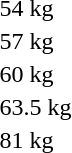<table>
<tr>
<td rowspan=2>54 kg</td>
<td rowspan=2></td>
<td rowspan=2></td>
<td></td>
</tr>
<tr>
<td></td>
</tr>
<tr>
<td rowspan=2>57 kg</td>
<td rowspan=2></td>
<td rowspan=2></td>
<td></td>
</tr>
<tr>
<td></td>
</tr>
<tr>
<td rowspan=2>60 kg</td>
<td rowspan=2></td>
<td rowspan=2></td>
<td></td>
</tr>
<tr>
<td></td>
</tr>
<tr>
<td rowspan=2>63.5 kg</td>
<td rowspan=2></td>
<td rowspan=2></td>
<td></td>
</tr>
<tr>
<td></td>
</tr>
<tr>
<td rowspan=2>81 kg</td>
<td rowspan=2></td>
<td rowspan=2></td>
<td></td>
</tr>
<tr>
<td></td>
</tr>
</table>
